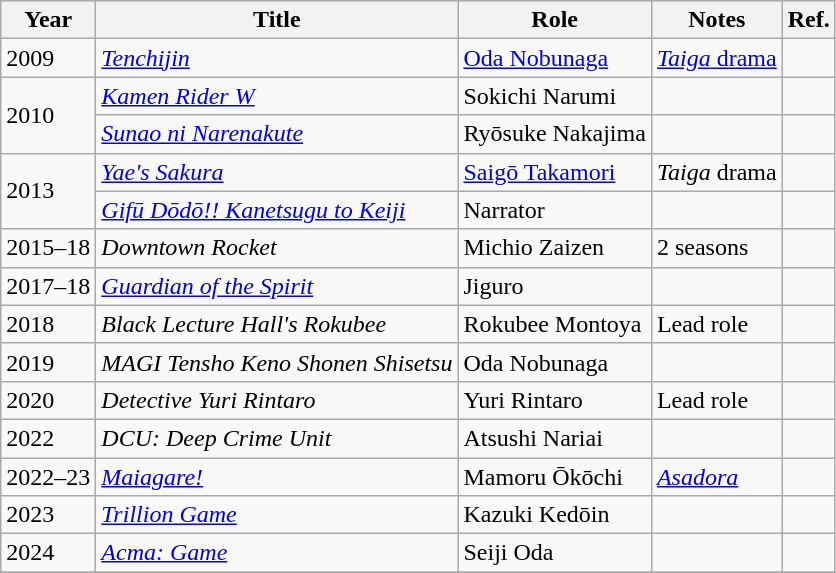<table class="wikitable sortable">
<tr>
<th>Year</th>
<th>Title</th>
<th>Role</th>
<th>Notes</th>
<th class="unsortable">Ref.</th>
</tr>
<tr>
<td>2009</td>
<td><em><a href='#'>Tenchijin</a></em></td>
<td><a href='#'>Oda Nobunaga</a></td>
<td><a href='#'><em>Taiga</em> drama</a></td>
<td></td>
</tr>
<tr>
<td rowspan=2>2010</td>
<td><em><a href='#'>Kamen Rider W</a></em></td>
<td>Sokichi Narumi</td>
<td></td>
<td></td>
</tr>
<tr>
<td><em><a href='#'>Sunao ni Narenakute</a></em></td>
<td>Ryōsuke Nakajima</td>
<td></td>
<td></td>
</tr>
<tr>
<td rowspan=2>2013</td>
<td><em><a href='#'>Yae's Sakura</a></em></td>
<td><a href='#'>Saigō Takamori</a></td>
<td><em>Taiga</em> drama</td>
<td></td>
</tr>
<tr>
<td><em><a href='#'>Gifū Dōdō!! Kanetsugu to Keiji</a></em></td>
<td>Narrator</td>
<td></td>
<td></td>
</tr>
<tr>
<td>2015–18</td>
<td><em>Downtown Rocket</em></td>
<td>Michio Zaizen</td>
<td>2 seasons</td>
<td></td>
</tr>
<tr>
<td>2017–18</td>
<td><em><a href='#'>Guardian of the Spirit</a></em></td>
<td>Jiguro</td>
<td></td>
<td></td>
</tr>
<tr>
<td>2018</td>
<td><em>Black Lecture Hall's Rokubee</em></td>
<td>Rokubee Montoya</td>
<td>Lead role</td>
<td></td>
</tr>
<tr>
<td>2019</td>
<td><em>MAGI Tensho Keno Shonen Shisetsu</em></td>
<td>Oda Nobunaga</td>
<td></td>
<td></td>
</tr>
<tr>
<td>2020</td>
<td><em>Detective Yuri Rintaro</em></td>
<td>Yuri Rintaro</td>
<td>Lead role</td>
<td></td>
</tr>
<tr>
<td>2022</td>
<td><em>DCU: Deep Crime Unit</em></td>
<td>Atsushi Nariai</td>
<td></td>
<td></td>
</tr>
<tr>
<td>2022–23</td>
<td><em><a href='#'>Maiagare!</a></em></td>
<td>Mamoru Ōkōchi</td>
<td><em><a href='#'>Asadora</a></em></td>
<td></td>
</tr>
<tr>
<td>2023</td>
<td><em><a href='#'>Trillion Game</a></em></td>
<td>Kazuki Kedōin</td>
<td></td>
<td></td>
</tr>
<tr>
<td>2024</td>
<td><em><a href='#'>Acma: Game</a></em></td>
<td>Seiji Oda</td>
<td></td>
<td></td>
</tr>
<tr>
</tr>
</table>
